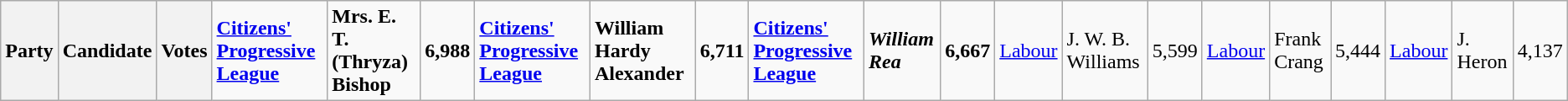<table class="wikitable">
<tr>
<th colspan="2">Party</th>
<th>Candidate</th>
<th>Votes<br></th>
<td><strong><a href='#'>Citizens' Progressive League</a></strong></td>
<td><strong>Mrs. E. T. (Thryza) Bishop</strong></td>
<td align="right"><strong>6,988</strong><br></td>
<td><strong><a href='#'>Citizens' Progressive League</a></strong></td>
<td><strong>William Hardy Alexander</strong></td>
<td align="right"><strong>6,711</strong><br></td>
<td><strong><a href='#'>Citizens' Progressive League</a></strong></td>
<td><strong><em>William Rea</em></strong></td>
<td align="right"><strong>6,667</strong><br></td>
<td><a href='#'>Labour</a></td>
<td>J. W. B. Williams</td>
<td align="right">5,599<br></td>
<td><a href='#'>Labour</a></td>
<td>Frank Crang</td>
<td align="right">5,444<br></td>
<td><a href='#'>Labour</a></td>
<td>J. Heron</td>
<td align="right">4,137</td>
</tr>
</table>
